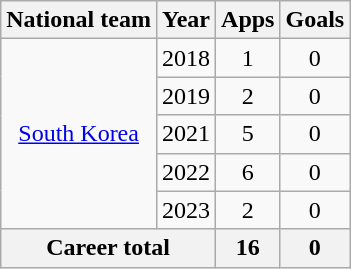<table class="wikitable" style="text-align:center">
<tr>
<th>National team</th>
<th>Year</th>
<th>Apps</th>
<th>Goals</th>
</tr>
<tr>
<td rowspan="5"><a href='#'>South Korea</a></td>
<td>2018</td>
<td>1</td>
<td>0</td>
</tr>
<tr>
<td>2019</td>
<td>2</td>
<td>0</td>
</tr>
<tr>
<td>2021</td>
<td>5</td>
<td>0</td>
</tr>
<tr>
<td>2022</td>
<td>6</td>
<td>0</td>
</tr>
<tr>
<td>2023</td>
<td>2</td>
<td>0</td>
</tr>
<tr>
<th colspan="2">Career total</th>
<th>16</th>
<th>0</th>
</tr>
</table>
